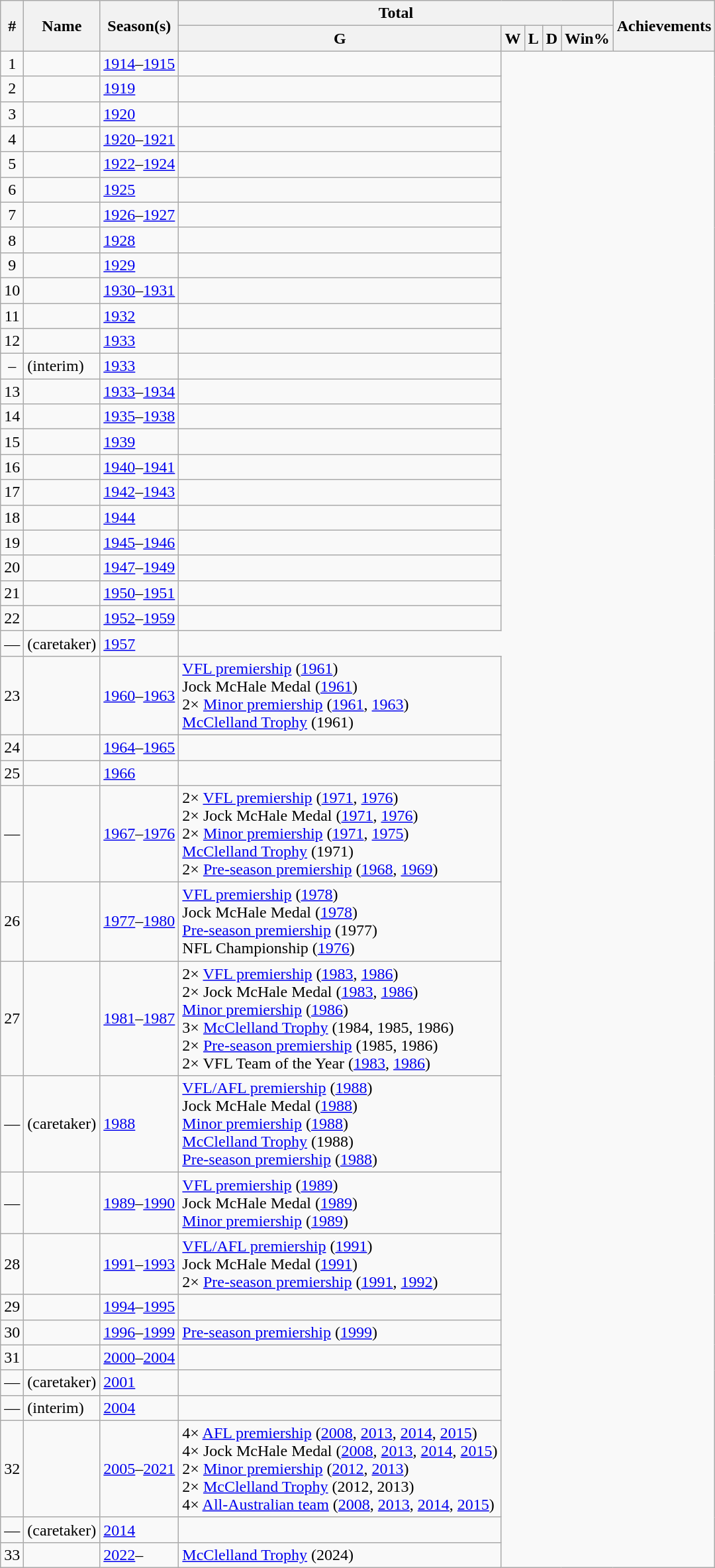<table class="wikitable sortable" style="text-align:center;">
<tr>
<th rowspan="2">#</th>
<th rowspan="2">Name</th>
<th rowspan="2">Season(s)</th>
<th colspan="5">Total</th>
<th rowspan="2">Achievements</th>
</tr>
<tr>
<th>G</th>
<th>W</th>
<th>L</th>
<th>D</th>
<th>Win%</th>
</tr>
<tr>
<td>1</td>
<td align=left></td>
<td align=left><a href='#'>1914</a>–<a href='#'>1915</a><br></td>
<td></td>
</tr>
<tr>
<td>2</td>
<td align=left></td>
<td align=left><a href='#'>1919</a><br></td>
<td></td>
</tr>
<tr>
<td>3</td>
<td align=left></td>
<td align=left><a href='#'>1920</a><br></td>
<td></td>
</tr>
<tr>
<td>4</td>
<td align=left></td>
<td align=left><a href='#'>1920</a>–<a href='#'>1921</a><br></td>
<td></td>
</tr>
<tr>
<td>5</td>
<td align=left></td>
<td align=left><a href='#'>1922</a>–<a href='#'>1924</a><br></td>
<td></td>
</tr>
<tr>
<td>6</td>
<td align=left></td>
<td align=left><a href='#'>1925</a><br></td>
<td></td>
</tr>
<tr>
<td>7</td>
<td align=left></td>
<td align=left><a href='#'>1926</a>–<a href='#'>1927</a><br></td>
<td></td>
</tr>
<tr>
<td>8</td>
<td align=left></td>
<td align=left><a href='#'>1928</a><br></td>
<td></td>
</tr>
<tr>
<td>9</td>
<td align=left></td>
<td align=left><a href='#'>1929</a><br></td>
<td></td>
</tr>
<tr>
<td>10</td>
<td align=left></td>
<td align=left><a href='#'>1930</a>–<a href='#'>1931</a><br></td>
<td></td>
</tr>
<tr>
<td>11</td>
<td align=left></td>
<td align=left><a href='#'>1932</a><br></td>
<td></td>
</tr>
<tr>
<td>12</td>
<td align=left></td>
<td align=left><a href='#'>1933</a><br></td>
<td></td>
</tr>
<tr>
<td>–</td>
<td align=left> (interim)</td>
<td align=left><a href='#'>1933</a><br></td>
<td></td>
</tr>
<tr>
<td>13</td>
<td align=left></td>
<td align=left><a href='#'>1933</a>–<a href='#'>1934</a><br></td>
<td></td>
</tr>
<tr>
<td>14</td>
<td align=left></td>
<td align=left><a href='#'>1935</a>–<a href='#'>1938</a><br></td>
<td></td>
</tr>
<tr>
<td>15</td>
<td align=left></td>
<td align=left><a href='#'>1939</a><br></td>
<td></td>
</tr>
<tr>
<td>16</td>
<td align=left></td>
<td align=left><a href='#'>1940</a>–<a href='#'>1941</a><br></td>
<td></td>
</tr>
<tr>
<td>17</td>
<td align=left></td>
<td align=left><a href='#'>1942</a>–<a href='#'>1943</a><br></td>
<td></td>
</tr>
<tr>
<td>18</td>
<td align=left></td>
<td align=left><a href='#'>1944</a><br></td>
<td></td>
</tr>
<tr>
<td>19</td>
<td align=left></td>
<td align=left><a href='#'>1945</a>–<a href='#'>1946</a><br></td>
<td></td>
</tr>
<tr>
<td>20</td>
<td align=left></td>
<td align=left><a href='#'>1947</a>–<a href='#'>1949</a><br></td>
<td></td>
</tr>
<tr>
<td>21</td>
<td align=left></td>
<td align=left><a href='#'>1950</a>–<a href='#'>1951</a><br></td>
<td></td>
</tr>
<tr>
<td>22</td>
<td align=left></td>
<td align=left><a href='#'>1952</a>–<a href='#'>1959</a><br></td>
<td></td>
</tr>
<tr>
<td>—</td>
<td align=left> (caretaker)</td>
<td align=left><a href='#'>1957</a><br></td>
</tr>
<tr>
<td>23</td>
<td align=left></td>
<td align=left><a href='#'>1960</a>–<a href='#'>1963</a><br></td>
<td align=left><a href='#'>VFL premiership</a> (<a href='#'>1961</a>)<br>Jock McHale Medal (<a href='#'>1961</a>)<br>2× <a href='#'>Minor premiership</a> (<a href='#'>1961</a>, <a href='#'>1963</a>)<br><a href='#'>McClelland Trophy</a> (1961)</td>
</tr>
<tr>
<td>24</td>
<td align=left></td>
<td align=left><a href='#'>1964</a>–<a href='#'>1965</a><br></td>
<td></td>
</tr>
<tr>
<td>25</td>
<td align=left></td>
<td align=left><a href='#'>1966</a><br></td>
<td></td>
</tr>
<tr>
<td>—</td>
<td align=left></td>
<td align=left><a href='#'>1967</a>–<a href='#'>1976</a><br></td>
<td align=left>2× <a href='#'>VFL premiership</a> (<a href='#'>1971</a>, <a href='#'>1976</a>)<br>2× Jock McHale Medal (<a href='#'>1971</a>, <a href='#'>1976</a>)<br>2× <a href='#'>Minor premiership</a> (<a href='#'>1971</a>, <a href='#'>1975</a>)<br><a href='#'>McClelland Trophy</a> (1971)<br>2× <a href='#'>Pre-season premiership</a> (<a href='#'>1968</a>, <a href='#'>1969</a>)</td>
</tr>
<tr>
<td>26</td>
<td align=left></td>
<td align=left"><a href='#'>1977</a>–<a href='#'>1980</a><br></td>
<td align=left><a href='#'>VFL premiership</a> (<a href='#'>1978</a>)<br>Jock McHale Medal (<a href='#'>1978</a>)<br><a href='#'>Pre-season premiership</a> (1977)<br>NFL Championship (<a href='#'>1976</a>)</td>
</tr>
<tr>
<td>27</td>
<td align=left></td>
<td align=left><a href='#'>1981</a>–<a href='#'>1987</a><br></td>
<td align=left>2× <a href='#'>VFL premiership</a> (<a href='#'>1983</a>, <a href='#'>1986</a>)<br>2× Jock McHale Medal (<a href='#'>1983</a>, <a href='#'>1986</a>)<br><a href='#'>Minor premiership</a> (<a href='#'>1986</a>)<br>3× <a href='#'>McClelland Trophy</a> (1984, 1985, 1986)<br>2× <a href='#'>Pre-season premiership</a> (1985, 1986)<br>2× VFL Team of the Year (<a href='#'>1983</a>, <a href='#'>1986</a>)</td>
</tr>
<tr>
<td>—</td>
<td align=left> (caretaker)</td>
<td align=left><a href='#'>1988</a><br></td>
<td align=left><a href='#'>VFL/AFL premiership</a> (<a href='#'>1988</a>)<br>Jock McHale Medal (<a href='#'>1988</a>)<br><a href='#'>Minor premiership</a> (<a href='#'>1988</a>)<br><a href='#'>McClelland Trophy</a> (1988)<br><a href='#'>Pre-season premiership</a> (<a href='#'>1988</a>)</td>
</tr>
<tr>
<td>—</td>
<td align=left></td>
<td align=left><a href='#'>1989</a>–<a href='#'>1990</a><br></td>
<td align=left><a href='#'>VFL premiership</a> (<a href='#'>1989</a>)<br>Jock McHale Medal (<a href='#'>1989</a>)<br><a href='#'>Minor premiership</a> (<a href='#'>1989</a>)</td>
</tr>
<tr>
<td>28</td>
<td align=left></td>
<td align=left><a href='#'>1991</a>–<a href='#'>1993</a><br></td>
<td align=left><a href='#'>VFL/AFL premiership</a> (<a href='#'>1991</a>)<br>Jock McHale Medal (<a href='#'>1991</a>)<br>2× <a href='#'>Pre-season premiership</a> (<a href='#'>1991</a>, <a href='#'>1992</a>)</td>
</tr>
<tr>
<td>29</td>
<td align=left></td>
<td align=left><a href='#'>1994</a>–<a href='#'>1995</a><br></td>
<td></td>
</tr>
<tr>
<td>30</td>
<td align=left></td>
<td align=left><a href='#'>1996</a>–<a href='#'>1999</a><br></td>
<td align=left><a href='#'>Pre-season premiership</a> (<a href='#'>1999</a>)</td>
</tr>
<tr>
<td>31</td>
<td align=left></td>
<td align=left><a href='#'>2000</a>–<a href='#'>2004</a><br></td>
<td></td>
</tr>
<tr>
<td>—</td>
<td align=left> (caretaker)</td>
<td align=left><a href='#'>2001</a><br></td>
<td></td>
</tr>
<tr>
<td>—</td>
<td align=left> (interim)</td>
<td align=left><a href='#'>2004</a><br></td>
<td></td>
</tr>
<tr>
<td>32</td>
<td align=left></td>
<td align=left><a href='#'>2005</a>–<a href='#'>2021</a><br></td>
<td align=left>4× <a href='#'>AFL premiership</a> (<a href='#'>2008</a>, <a href='#'>2013</a>, <a href='#'>2014</a>, <a href='#'>2015</a>)<br>4× Jock McHale Medal (<a href='#'>2008</a>, <a href='#'>2013</a>, <a href='#'>2014</a>, <a href='#'>2015</a>)<br>2× <a href='#'>Minor premiership</a> (<a href='#'>2012</a>, <a href='#'>2013</a>)<br>2× <a href='#'>McClelland Trophy</a> (2012, 2013)<br>4× <a href='#'>All-Australian team</a> (<a href='#'>2008</a>, <a href='#'>2013</a>, <a href='#'>2014</a>, <a href='#'>2015</a>)</td>
</tr>
<tr>
<td>—</td>
<td align=left> (caretaker)</td>
<td align=left><a href='#'>2014</a><br></td>
<td></td>
</tr>
<tr>
<td>33</td>
<td align=left></td>
<td align=left><a href='#'>2022</a>–<br></td>
<td align=left><a href='#'>McClelland Trophy</a> (2024)</td>
</tr>
</table>
